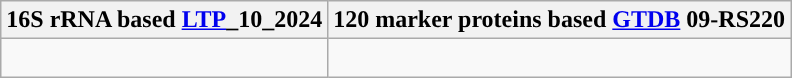<table class="wikitable">
<tr>
<th colspan=1>16S rRNA based <a href='#'>LTP</a>_10_2024</th>
<th colspan=1>120 marker proteins based <a href='#'>GTDB</a> 09-RS220</th>
</tr>
<tr>
<td style="vertical-align:top"><br>

</td>
<td><br></td>
</tr>
</table>
